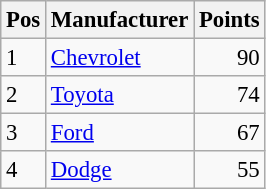<table class="wikitable" style="font-size: 95%;">
<tr>
<th>Pos</th>
<th>Manufacturer</th>
<th>Points</th>
</tr>
<tr>
<td>1</td>
<td><a href='#'>Chevrolet</a></td>
<td style="text-align:right;">90</td>
</tr>
<tr>
<td>2</td>
<td><a href='#'>Toyota</a></td>
<td style="text-align:right;">74</td>
</tr>
<tr>
<td>3</td>
<td><a href='#'>Ford</a></td>
<td style="text-align:right;">67</td>
</tr>
<tr>
<td>4</td>
<td><a href='#'>Dodge</a></td>
<td style="text-align:right;">55</td>
</tr>
</table>
